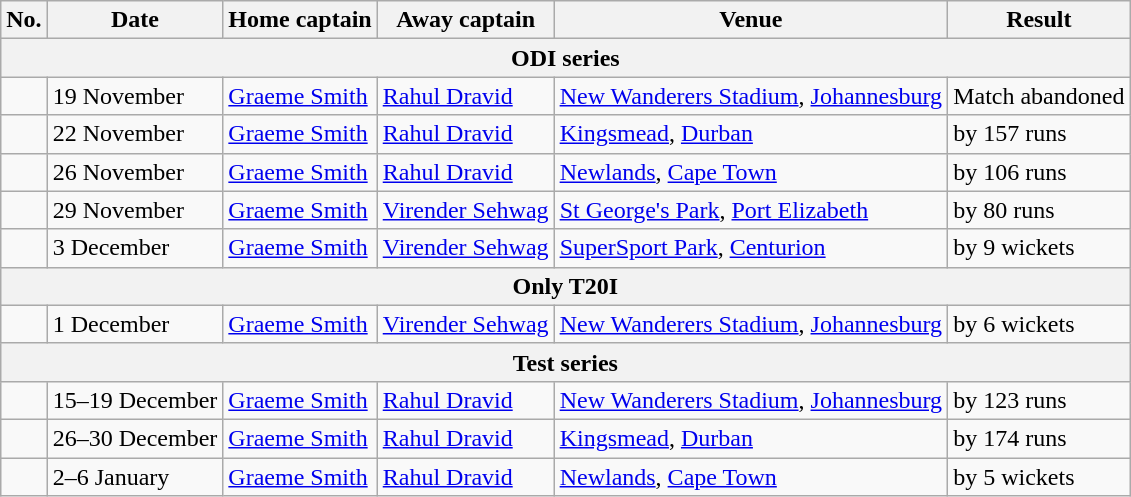<table class="wikitable">
<tr>
<th>No.</th>
<th>Date</th>
<th>Home captain</th>
<th>Away captain</th>
<th>Venue</th>
<th>Result</th>
</tr>
<tr>
<th colspan="6">ODI series</th>
</tr>
<tr>
<td></td>
<td>19 November</td>
<td><a href='#'>Graeme Smith</a></td>
<td><a href='#'>Rahul Dravid</a></td>
<td><a href='#'>New Wanderers Stadium</a>, <a href='#'>Johannesburg</a></td>
<td>Match abandoned</td>
</tr>
<tr>
<td></td>
<td>22 November</td>
<td><a href='#'>Graeme Smith</a></td>
<td><a href='#'>Rahul Dravid</a></td>
<td><a href='#'>Kingsmead</a>, <a href='#'>Durban</a></td>
<td> by 157 runs</td>
</tr>
<tr>
<td></td>
<td>26 November</td>
<td><a href='#'>Graeme Smith</a></td>
<td><a href='#'>Rahul Dravid</a></td>
<td><a href='#'>Newlands</a>, <a href='#'>Cape Town</a></td>
<td> by 106 runs</td>
</tr>
<tr>
<td></td>
<td>29 November</td>
<td><a href='#'>Graeme Smith</a></td>
<td><a href='#'>Virender Sehwag</a></td>
<td><a href='#'>St George's Park</a>, <a href='#'>Port Elizabeth</a></td>
<td> by 80 runs</td>
</tr>
<tr>
<td></td>
<td>3 December</td>
<td><a href='#'>Graeme Smith</a></td>
<td><a href='#'>Virender Sehwag</a></td>
<td><a href='#'>SuperSport Park</a>, <a href='#'>Centurion</a></td>
<td> by 9 wickets</td>
</tr>
<tr>
<th colspan="6">Only T20I</th>
</tr>
<tr>
<td></td>
<td>1 December</td>
<td><a href='#'>Graeme Smith</a></td>
<td><a href='#'>Virender Sehwag</a></td>
<td><a href='#'>New Wanderers Stadium</a>, <a href='#'>Johannesburg</a></td>
<td> by 6 wickets</td>
</tr>
<tr>
<th colspan="6">Test series</th>
</tr>
<tr>
<td></td>
<td>15–19 December</td>
<td><a href='#'>Graeme Smith</a></td>
<td><a href='#'>Rahul Dravid</a></td>
<td><a href='#'>New Wanderers Stadium</a>, <a href='#'>Johannesburg</a></td>
<td> by 123 runs</td>
</tr>
<tr>
<td></td>
<td>26–30 December</td>
<td><a href='#'>Graeme Smith</a></td>
<td><a href='#'>Rahul Dravid</a></td>
<td><a href='#'>Kingsmead</a>, <a href='#'>Durban</a></td>
<td> by 174 runs</td>
</tr>
<tr>
<td></td>
<td>2–6 January</td>
<td><a href='#'>Graeme Smith</a></td>
<td><a href='#'>Rahul Dravid</a></td>
<td><a href='#'>Newlands</a>, <a href='#'>Cape Town</a></td>
<td> by 5 wickets</td>
</tr>
</table>
